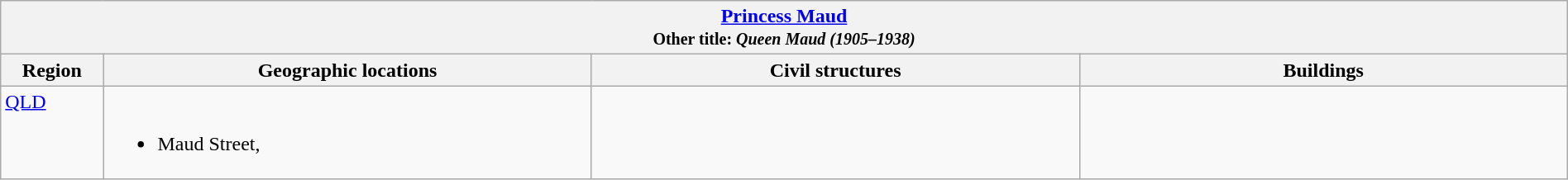<table class="wikitable" width="100%">
<tr>
<th colspan="4"> <a href='#'>Princess Maud</a><br><small>Other title: <em>Queen Maud (1905–1938)</em></small></th>
</tr>
<tr>
<th width="5%">Region</th>
<th width="23.75%">Geographic locations</th>
<th width="23.75%">Civil structures</th>
<th width="23.75%">Buildings</th>
</tr>
<tr>
<td align=left valign=top> <a href='#'>QLD</a></td>
<td><br><ul><li>Maud Street, </li></ul></td>
<td></td>
<td></td>
</tr>
</table>
